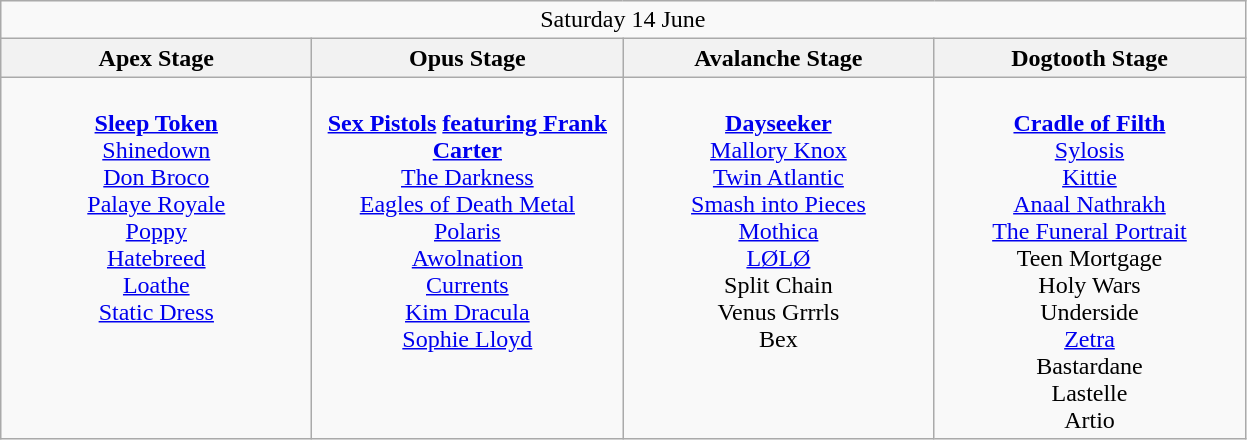<table class="wikitable">
<tr>
<td colspan="4" style="text-align:center;">Saturday 14 June</td>
</tr>
<tr>
<th>Apex Stage</th>
<th>Opus Stage</th>
<th>Avalanche Stage</th>
<th>Dogtooth Stage</th>
</tr>
<tr>
<td style="text-align:center; vertical-align:top; width:200px;"><br><strong><a href='#'>Sleep Token</a></strong><br>
<a href='#'>Shinedown</a><br>
<a href='#'>Don Broco</a><br>
<a href='#'>Palaye Royale</a><br>
<a href='#'>Poppy</a><br>
<a href='#'>Hatebreed</a><br>
<a href='#'>Loathe</a><br>
<a href='#'>Static Dress</a><br></td>
<td style="text-align:center; vertical-align:top; width:200px;"><br><strong><a href='#'>Sex Pistols</a> <a href='#'>featuring Frank Carter</a></strong><br>
<a href='#'>The Darkness</a><br>
<a href='#'>Eagles of Death Metal</a><br>
<a href='#'>Polaris</a><br>
<a href='#'>Awolnation</a><br>
<a href='#'>Currents</a><br>
<a href='#'>Kim Dracula</a><br>
<a href='#'>Sophie Lloyd</a><br></td>
<td style="text-align:center; vertical-align:top; width:200px;"><br><strong><a href='#'>Dayseeker</a></strong><br>
<a href='#'>Mallory Knox</a><br>
<a href='#'>Twin Atlantic</a><br>
<a href='#'>Smash into Pieces</a><br>
<a href='#'>Mothica</a><br>
<a href='#'>LØLØ</a><br>
Split Chain<br>
Venus Grrrls<br>
Bex<br></td>
<td style="text-align:center; vertical-align:top; width:200px;"><br><strong><a href='#'>Cradle of Filth</a></strong><br>
<a href='#'>Sylosis</a><br>
<a href='#'>Kittie</a><br>
<a href='#'>Anaal Nathrakh</a><br>
<a href='#'>The Funeral Portrait</a><br>
Teen Mortgage<br>
Holy Wars<br>
Underside<br>
<a href='#'>Zetra</a><br>
Bastardane<br>
Lastelle<br>
Artio<br></td>
</tr>
</table>
